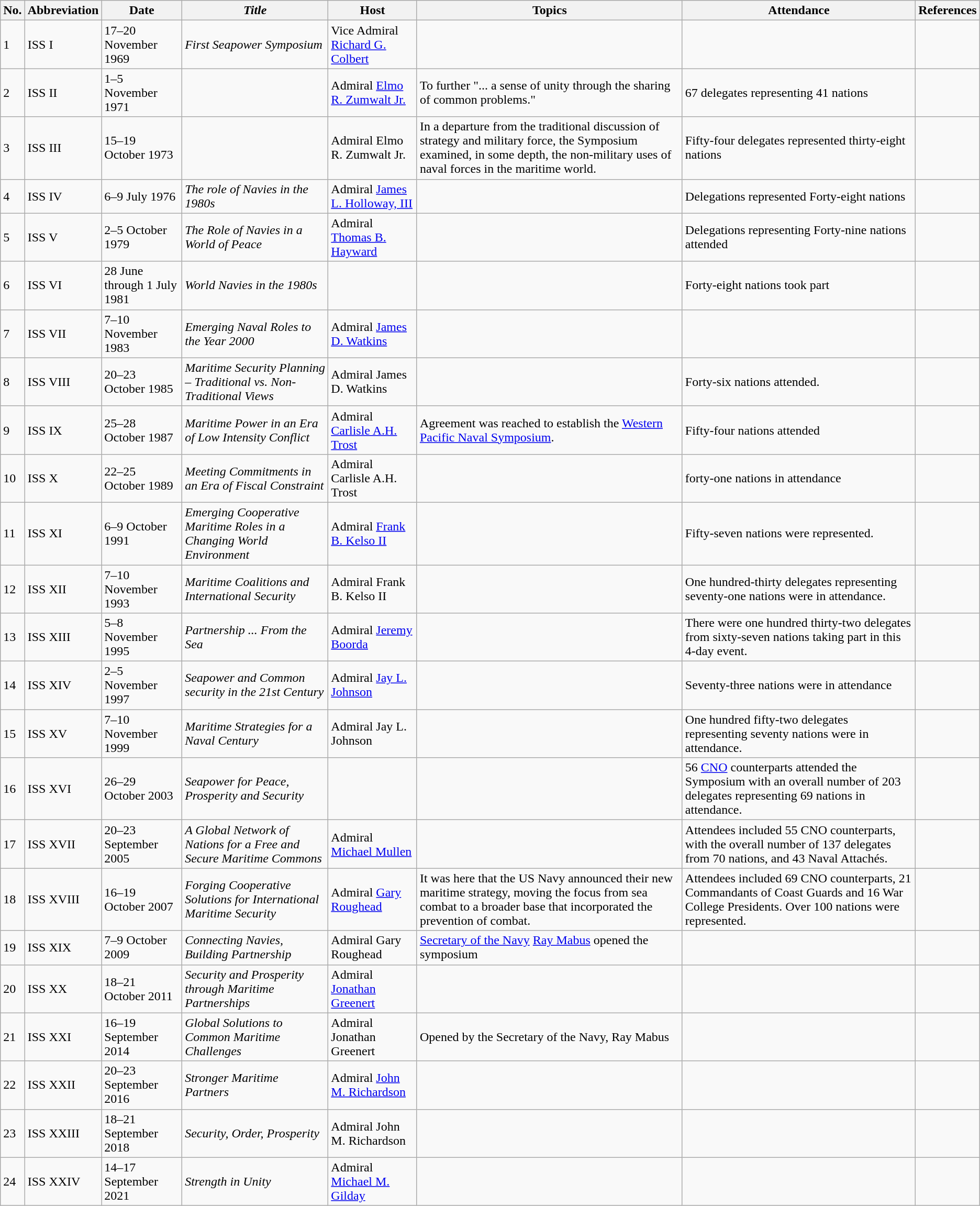<table class="wikitable">
<tr>
<th>No.</th>
<th>Abbreviation</th>
<th>Date</th>
<th><em>Title</em></th>
<th>Host</th>
<th>Topics</th>
<th>Attendance</th>
<th>References</th>
</tr>
<tr>
<td>1</td>
<td>ISS I</td>
<td>17–20 November 1969</td>
<td><em>First Seapower Symposium</em></td>
<td>Vice Admiral <a href='#'>Richard G. Colbert</a></td>
<td></td>
<td></td>
<td></td>
</tr>
<tr>
<td>2</td>
<td>ISS II</td>
<td>1–5 November 1971</td>
<td></td>
<td>Admiral <a href='#'>Elmo R. Zumwalt Jr.</a></td>
<td>To further "... a sense of unity through the sharing of common problems."</td>
<td>67 delegates representing 41 nations</td>
<td></td>
</tr>
<tr>
<td>3</td>
<td>ISS III</td>
<td>15–19 October 1973</td>
<td></td>
<td>Admiral Elmo R. Zumwalt Jr.</td>
<td>In a departure from the traditional discussion of strategy and military force, the Symposium examined, in some depth, the non-military uses of naval forces in the maritime world.</td>
<td>Fifty-four delegates represented thirty-eight nations</td>
<td></td>
</tr>
<tr>
<td>4</td>
<td>ISS IV</td>
<td>6–9 July 1976</td>
<td><em>The role of Navies in the 1980s</em></td>
<td>Admiral <a href='#'>James L. Holloway, III</a></td>
<td></td>
<td>Delegations represented Forty-eight nations</td>
<td></td>
</tr>
<tr>
<td>5</td>
<td>ISS V</td>
<td>2–5 October 1979</td>
<td><em>The Role of Navies in a World of Peace</em></td>
<td>Admiral <a href='#'>Thomas B. Hayward</a></td>
<td></td>
<td>Delegations representing Forty-nine nations attended</td>
<td></td>
</tr>
<tr>
<td>6</td>
<td>ISS VI</td>
<td>28 June through 1 July 1981</td>
<td><em>World Navies in the 1980s</em></td>
<td></td>
<td></td>
<td>Forty-eight nations took part</td>
<td></td>
</tr>
<tr>
<td>7</td>
<td>ISS VII</td>
<td>7–10 November 1983</td>
<td><em>Emerging Naval Roles to the Year 2000</em></td>
<td>Admiral <a href='#'>James D. Watkins</a></td>
<td></td>
<td></td>
<td></td>
</tr>
<tr>
<td>8</td>
<td>ISS VIII</td>
<td>20–23 October 1985</td>
<td><em>Maritime Security Planning – Traditional vs. Non-Traditional Views</em></td>
<td>Admiral James D. Watkins</td>
<td></td>
<td>Forty-six nations attended.</td>
<td></td>
</tr>
<tr>
<td>9</td>
<td>ISS IX</td>
<td>25–28 October 1987</td>
<td><em>Maritime Power in an Era of Low Intensity Conflict</em></td>
<td>Admiral <a href='#'>Carlisle A.H. Trost</a></td>
<td>Agreement was reached to establish the <a href='#'>Western Pacific Naval Symposium</a>.</td>
<td>Fifty-four nations attended</td>
<td></td>
</tr>
<tr>
<td>10</td>
<td>ISS X</td>
<td>22–25 October 1989</td>
<td><em>Meeting Commitments in an Era of Fiscal Constraint</em></td>
<td>Admiral Carlisle A.H. Trost</td>
<td></td>
<td>forty-one nations in attendance</td>
<td></td>
</tr>
<tr>
<td>11</td>
<td>ISS XI</td>
<td>6–9 October 1991</td>
<td><em>Emerging Cooperative Maritime Roles in a Changing World Environment</em></td>
<td>Admiral <a href='#'>Frank B. Kelso II</a></td>
<td></td>
<td>Fifty-seven nations were represented.</td>
<td></td>
</tr>
<tr>
<td>12</td>
<td>ISS XII</td>
<td>7–10 November 1993</td>
<td><em>Maritime Coalitions and International Security</em></td>
<td>Admiral Frank B. Kelso II</td>
<td></td>
<td>One hundred-thirty delegates representing seventy-one nations were in attendance.</td>
<td></td>
</tr>
<tr>
<td>13</td>
<td>ISS XIII</td>
<td>5–8 November 1995</td>
<td><em>Partnership ... From the Sea</em></td>
<td>Admiral <a href='#'>Jeremy Boorda</a></td>
<td></td>
<td>There were one hundred thirty-two delegates from sixty-seven nations taking part in this 4-day event.</td>
<td></td>
</tr>
<tr>
<td>14</td>
<td>ISS XIV</td>
<td>2–5 November 1997</td>
<td><em>Seapower and Common security in the 21st Century</em></td>
<td>Admiral <a href='#'>Jay L. Johnson</a></td>
<td></td>
<td>Seventy-three nations were in attendance</td>
<td></td>
</tr>
<tr>
<td>15</td>
<td>ISS XV</td>
<td>7–10 November 1999</td>
<td><em>Maritime Strategies for a Naval Century</em></td>
<td>Admiral Jay L. Johnson</td>
<td></td>
<td>One hundred fifty-two delegates representing seventy nations were in attendance.</td>
<td></td>
</tr>
<tr>
<td>16</td>
<td>ISS XVI</td>
<td>26–29 October 2003</td>
<td><em>Seapower for Peace, Prosperity and Security</em></td>
<td></td>
<td></td>
<td>56 <a href='#'>CNO</a> counterparts attended the Symposium with an overall number of 203 delegates representing 69 nations in attendance.</td>
<td></td>
</tr>
<tr>
<td>17</td>
<td>ISS XVII</td>
<td>20–23 September 2005</td>
<td><em>A Global Network of Nations for a Free and Secure Maritime Commons</em></td>
<td>Admiral <a href='#'>Michael Mullen</a></td>
<td></td>
<td>Attendees included 55 CNO counterparts, with the overall number of 137 delegates from 70 nations, and 43 Naval Attachés.</td>
<td></td>
</tr>
<tr>
<td>18</td>
<td>ISS XVIII</td>
<td>16–19 October 2007</td>
<td><em>Forging Cooperative Solutions for International Maritime Security</em></td>
<td>Admiral <a href='#'>Gary Roughead</a></td>
<td>It was here that the US Navy announced their new maritime strategy, moving the focus from sea combat to a broader base that incorporated the prevention of combat.</td>
<td>Attendees included 69 CNO counterparts, 21 Commandants of Coast Guards and 16 War College Presidents. Over 100 nations were represented.</td>
<td></td>
</tr>
<tr>
<td>19</td>
<td>ISS XIX</td>
<td>7–9 October 2009</td>
<td><em>Connecting Navies, Building Partnership</em></td>
<td>Admiral Gary Roughead</td>
<td><a href='#'>Secretary of the Navy</a> <a href='#'>Ray Mabus</a> opened the symposium</td>
<td></td>
<td></td>
</tr>
<tr>
<td>20</td>
<td>ISS XX</td>
<td>18–21 October 2011</td>
<td><em>Security and Prosperity through Maritime Partnerships</em></td>
<td>Admiral <a href='#'>Jonathan Greenert</a></td>
<td></td>
<td></td>
<td></td>
</tr>
<tr>
<td>21</td>
<td>ISS XXI</td>
<td>16–19 September 2014</td>
<td><em>Global Solutions to Common Maritime Challenges</em></td>
<td>Admiral Jonathan Greenert</td>
<td>Opened by the Secretary of the Navy, Ray Mabus</td>
<td></td>
<td></td>
</tr>
<tr>
<td>22</td>
<td>ISS XXII</td>
<td>20–23 September 2016</td>
<td><em>Stronger Maritime Partners</em></td>
<td>Admiral <a href='#'>John M. Richardson</a></td>
<td></td>
<td></td>
<td></td>
</tr>
<tr>
<td>23</td>
<td>ISS XXIII</td>
<td>18–21 September 2018</td>
<td><em>Security, Order, Prosperity</em></td>
<td>Admiral John M. Richardson</td>
<td></td>
<td></td>
<td></td>
</tr>
<tr>
<td>24</td>
<td>ISS XXIV</td>
<td>14–17 September 2021</td>
<td><em>Strength in Unity</em></td>
<td>Admiral <a href='#'>Michael M. Gilday</a></td>
<td></td>
<td></td>
<td></td>
</tr>
</table>
